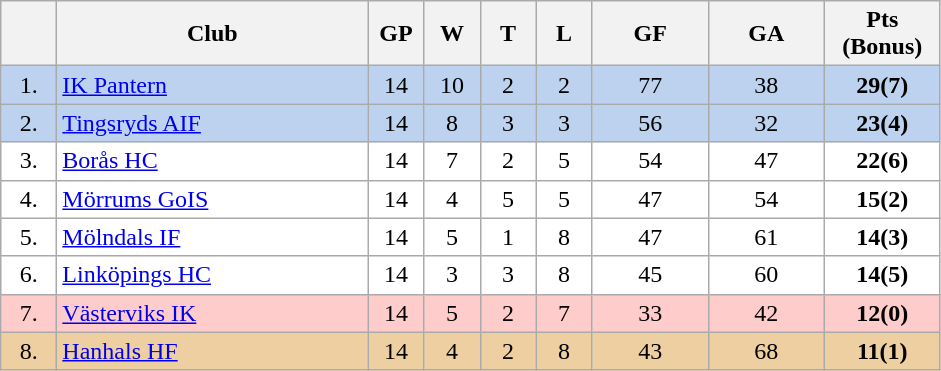<table class="wikitable">
<tr>
<th width="30"></th>
<th width="200">Club</th>
<th width="30">GP</th>
<th width="30">W</th>
<th width="30">T</th>
<th width="30">L</th>
<th width="70">GF</th>
<th width="70">GA</th>
<th width="70">Pts (Bonus)</th>
</tr>
<tr bgcolor="#BCD2EE" align="center">
<td>1.</td>
<td align="left"><a href='#'>IK Pantern</a></td>
<td>14</td>
<td>10</td>
<td>2</td>
<td>2</td>
<td>77</td>
<td>38</td>
<td><strong>29(7)</strong></td>
</tr>
<tr bgcolor="#BCD2EE" align="center">
<td>2.</td>
<td align="left"><a href='#'>Tingsryds AIF</a></td>
<td>14</td>
<td>8</td>
<td>3</td>
<td>3</td>
<td>56</td>
<td>32</td>
<td><strong>23(4)</strong></td>
</tr>
<tr bgcolor="#FFFFFF" align="center">
<td>3.</td>
<td align="left"><a href='#'>Borås HC</a></td>
<td>14</td>
<td>7</td>
<td>2</td>
<td>5</td>
<td>54</td>
<td>47</td>
<td><strong>22(6)</strong></td>
</tr>
<tr bgcolor="#FFFFFF" align="center">
<td>4.</td>
<td align="left"><a href='#'>Mörrums GoIS</a></td>
<td>14</td>
<td>4</td>
<td>5</td>
<td>5</td>
<td>47</td>
<td>54</td>
<td><strong>15(2)</strong></td>
</tr>
<tr bgcolor="#FFFFFF" align="center">
<td>5.</td>
<td align="left"><a href='#'>Mölndals IF</a></td>
<td>14</td>
<td>5</td>
<td>1</td>
<td>8</td>
<td>47</td>
<td>61</td>
<td><strong>14(3)</strong></td>
</tr>
<tr bgcolor="#FFFFFF" align="center">
<td>6.</td>
<td align="left"><a href='#'>Linköpings HC</a></td>
<td>14</td>
<td>3</td>
<td>3</td>
<td>8</td>
<td>45</td>
<td>60</td>
<td><strong>14(5)</strong></td>
</tr>
<tr bgcolor="#FFCCCC" align="center">
<td>7.</td>
<td align="left"><a href='#'>Västerviks IK</a></td>
<td>14</td>
<td>5</td>
<td>2</td>
<td>7</td>
<td>33</td>
<td>42</td>
<td><strong>12(0)</strong></td>
</tr>
<tr bgcolor="#EECFA1" align="center">
<td>8.</td>
<td align="left"><a href='#'>Hanhals HF</a></td>
<td>14</td>
<td>4</td>
<td>2</td>
<td>8</td>
<td>43</td>
<td>68</td>
<td><strong>11(1)</strong></td>
</tr>
</table>
